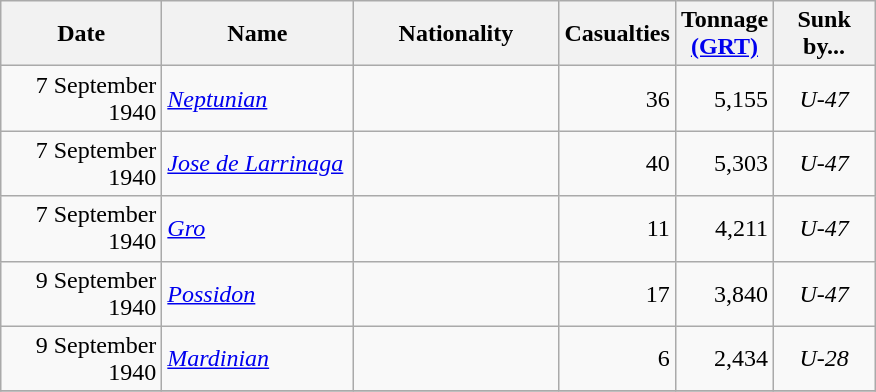<table class="wikitable sortable">
<tr>
<th width="100px">Date</th>
<th width="120px">Name</th>
<th width="130px">Nationality</th>
<th width="25px">Casualties</th>
<th width="25px">Tonnage <a href='#'>(GRT)</a></th>
<th width="60px">Sunk by...</th>
</tr>
<tr>
<td align="right">7 September 1940</td>
<td align="left"><a href='#'><em>Neptunian</em></a></td>
<td align="left"></td>
<td align="right">36</td>
<td align="right">5,155</td>
<td align="center"><em>U-47</em></td>
</tr>
<tr>
<td align="right">7 September 1940</td>
<td align="left"><a href='#'><em>Jose de Larrinaga</em></a></td>
<td align="left"></td>
<td align="right">40</td>
<td align="right">5,303</td>
<td align="center"><em>U-47</em></td>
</tr>
<tr>
<td align="right">7 September 1940</td>
<td align="left"><a href='#'><em>Gro</em></a></td>
<td align="left"></td>
<td align="right">11</td>
<td align="right">4,211</td>
<td align="center"><em>U-47</em></td>
</tr>
<tr>
<td align="right">9 September 1940</td>
<td align="left"><a href='#'><em>Possidon</em></a></td>
<td align="left"></td>
<td align="right">17</td>
<td align="right">3,840</td>
<td align="center"><em>U-47</em></td>
</tr>
<tr>
<td align="right">9 September 1940</td>
<td align="left"><a href='#'><em>Mardinian</em></a></td>
<td align="left"></td>
<td align="right">6</td>
<td align="right">2,434</td>
<td align="center"><em>U-28</em></td>
</tr>
<tr>
</tr>
</table>
